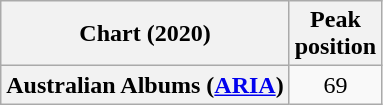<table class="wikitable plainrowheaders" style="text-align:center">
<tr>
<th scope="col">Chart (2020)</th>
<th scope="col">Peak<br>position</th>
</tr>
<tr>
<th scope="row">Australian Albums (<a href='#'>ARIA</a>)</th>
<td>69</td>
</tr>
</table>
